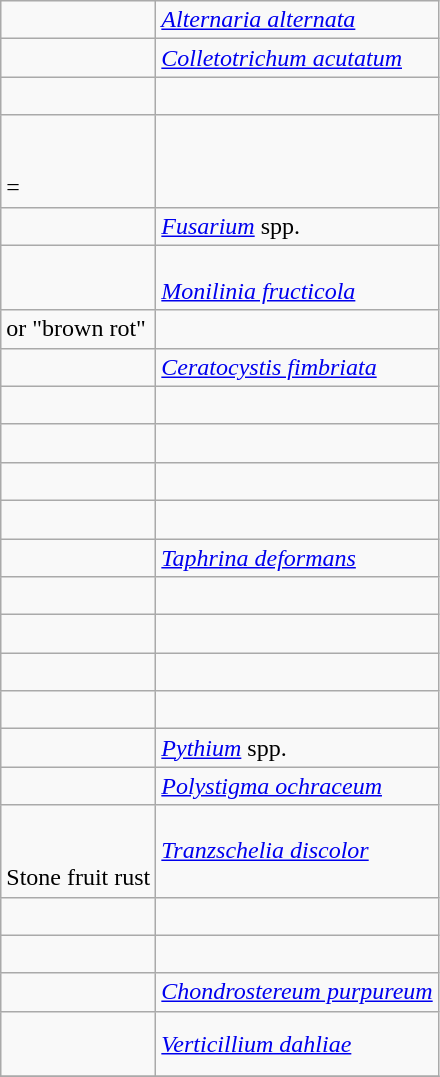<table class="wikitable" style="clear">
<tr>
<td></td>
<td><em><a href='#'>Alternaria alternata</a></em></td>
</tr>
<tr>
<td></td>
<td><em><a href='#'>Colletotrichum acutatum</a></em></td>
</tr>
<tr>
<td></td>
<td><br></td>
</tr>
<tr>
<td><br><br>= </td>
<td><br></td>
</tr>
<tr>
<td></td>
<td><em><a href='#'>Fusarium</a></em> spp.</td>
</tr>
<tr>
<td></td>
<td><br><em><a href='#'>Monilinia fructicola</a></em></td>
</tr>
<tr>
<td> or "brown rot"</td>
<td><br></td>
</tr>
<tr>
<td></td>
<td><em><a href='#'>Ceratocystis fimbriata</a></em></td>
</tr>
<tr>
<td></td>
<td><br></td>
</tr>
<tr>
<td></td>
<td><br></td>
</tr>
<tr>
<td></td>
<td><br></td>
</tr>
<tr>
<td></td>
<td><br></td>
</tr>
<tr>
<td></td>
<td><em><a href='#'>Taphrina deformans</a></em></td>
</tr>
<tr>
<td></td>
<td><br></td>
</tr>
<tr>
<td></td>
<td><br></td>
</tr>
<tr>
<td></td>
<td><br></td>
</tr>
<tr>
<td></td>
<td><br></td>
</tr>
<tr>
<td></td>
<td><em><a href='#'>Pythium</a></em> spp.</td>
</tr>
<tr>
<td></td>
<td><em><a href='#'>Polystigma ochraceum</a></em></td>
</tr>
<tr>
<td><br><br> Stone fruit rust</td>
<td><em><a href='#'>Tranzschelia discolor</a></em></td>
</tr>
<tr>
<td></td>
<td><br></td>
</tr>
<tr>
<td></td>
<td><br></td>
</tr>
<tr>
<td></td>
<td><em><a href='#'>Chondrostereum purpureum</a></em></td>
</tr>
<tr>
<td><br><br> </td>
<td><em><a href='#'>Verticillium dahliae</a></em></td>
</tr>
<tr>
</tr>
</table>
